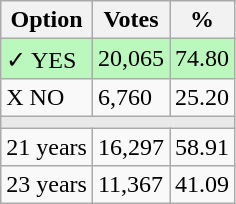<table class="wikitable">
<tr>
<th>Option</th>
<th>Votes</th>
<th>%</th>
</tr>
<tr>
<td style=background:#bbf8be>✓ YES</td>
<td style=background:#bbf8be>20,065</td>
<td style=background:#bbf8be>74.80</td>
</tr>
<tr>
<td>X NO</td>
<td>6,760</td>
<td>25.20</td>
</tr>
<tr>
<td colspan="3" bgcolor="#E9E9E9"></td>
</tr>
<tr>
<td>21 years</td>
<td>16,297</td>
<td>58.91</td>
</tr>
<tr>
<td>23 years</td>
<td>11,367</td>
<td>41.09</td>
</tr>
</table>
